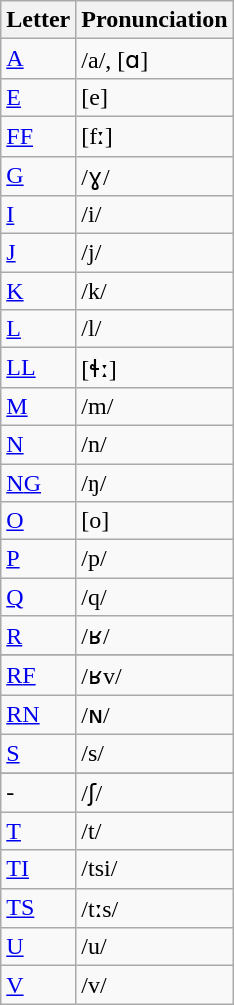<table class="wikitable sortable">
<tr>
<th>Letter</th>
<th>Pronunciation</th>
</tr>
<tr>
<td><a href='#'>A</a></td>
<td>/a/, [ɑ]</td>
</tr>
<tr>
<td><a href='#'>E</a></td>
<td>[e]</td>
</tr>
<tr>
<td><a href='#'>FF</a></td>
<td>[fː]</td>
</tr>
<tr>
<td><a href='#'>G</a></td>
<td>/ɣ/</td>
</tr>
<tr>
<td><a href='#'>I</a></td>
<td>/i/</td>
</tr>
<tr>
<td><a href='#'>J</a></td>
<td>/j/</td>
</tr>
<tr>
<td><a href='#'>K</a></td>
<td>/k/</td>
</tr>
<tr>
<td><a href='#'>L</a></td>
<td>/l/</td>
</tr>
<tr>
<td><a href='#'>LL</a></td>
<td>[ɬː]</td>
</tr>
<tr>
<td><a href='#'>M</a></td>
<td>/m/</td>
</tr>
<tr>
<td><a href='#'>N</a></td>
<td>/n/</td>
</tr>
<tr>
<td><a href='#'>N</a><a href='#'>G</a></td>
<td>/ŋ/</td>
</tr>
<tr>
<td><a href='#'>O</a></td>
<td>[o]</td>
</tr>
<tr>
<td><a href='#'>P</a></td>
<td>/p/</td>
</tr>
<tr>
<td><a href='#'>Q</a></td>
<td>/q/</td>
</tr>
<tr>
<td><a href='#'>R</a></td>
<td>/ʁ/</td>
</tr>
<tr>
</tr>
<tr>
<td><a href='#'>R</a><a href='#'>F</a></td>
<td>/ʁv/</td>
</tr>
<tr>
<td><a href='#'>R</a><a href='#'>N</a></td>
<td>/ɴ/</td>
</tr>
<tr>
<td><a href='#'>S</a></td>
<td>/s/</td>
</tr>
<tr>
</tr>
<tr>
<td>-</td>
<td>/ʃ/</td>
</tr>
<tr>
<td><a href='#'>T</a></td>
<td>/t/</td>
</tr>
<tr>
<td><a href='#'>T</a><a href='#'>I</a></td>
<td>/tsi/</td>
</tr>
<tr>
<td><a href='#'>T</a><a href='#'>S</a></td>
<td>/tːs/</td>
</tr>
<tr>
<td><a href='#'>U</a></td>
<td>/u/</td>
</tr>
<tr>
<td><a href='#'>V</a></td>
<td>/v/</td>
</tr>
</table>
